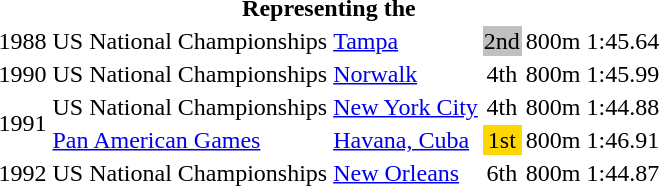<table>
<tr>
<th colspan="6">Representing the </th>
</tr>
<tr>
<td>1988</td>
<td>US National Championships</td>
<td><a href='#'>Tampa</a></td>
<td bgcolor="silver" align="center">2nd</td>
<td>800m</td>
<td>1:45.64</td>
</tr>
<tr>
<td>1990</td>
<td>US National Championships</td>
<td><a href='#'>Norwalk</a></td>
<td align="center">4th</td>
<td>800m</td>
<td>1:45.99</td>
</tr>
<tr>
<td rowspan=2>1991</td>
<td>US National Championships</td>
<td><a href='#'>New York City</a></td>
<td align="center">4th</td>
<td>800m</td>
<td>1:44.88</td>
</tr>
<tr>
<td><a href='#'>Pan American Games</a></td>
<td><a href='#'>Havana, Cuba</a></td>
<td bgcolor="gold" align="center">1st</td>
<td>800m</td>
<td>1:46.91</td>
</tr>
<tr>
<td>1992</td>
<td>US National Championships</td>
<td><a href='#'>New Orleans</a></td>
<td align="center">6th</td>
<td>800m</td>
<td>1:44.87</td>
</tr>
</table>
